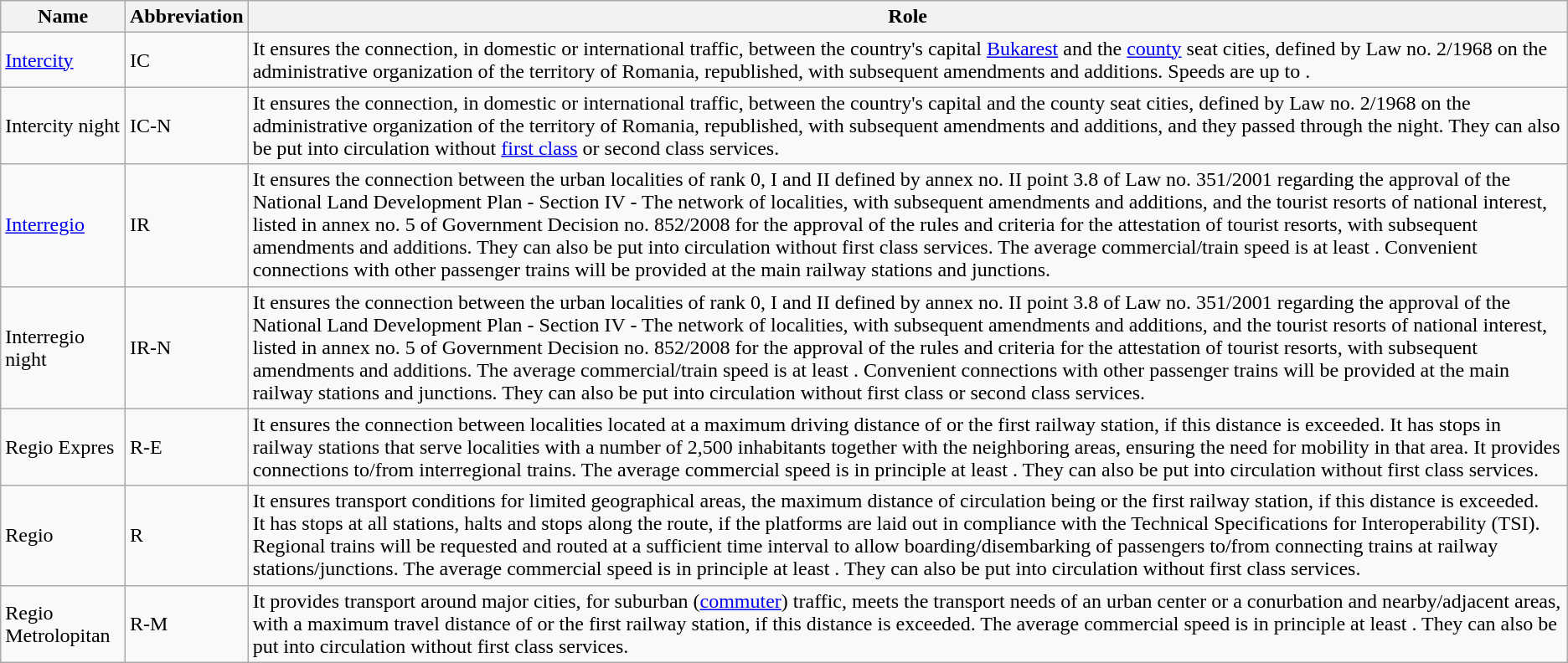<table class="wikitable">
<tr>
<th>Name</th>
<th>Abbreviation</th>
<th>Role</th>
</tr>
<tr>
<td><a href='#'>Intercity</a></td>
<td>IC</td>
<td>It ensures the connection, in domestic or international traffic, between the country's capital <a href='#'>Bukarest</a> and the <a href='#'>county</a> seat cities, defined by Law no. 2/1968 on the administrative organization of the territory of Romania, republished, with subsequent amendments and additions. Speeds are up to .</td>
</tr>
<tr>
<td>Intercity night</td>
<td>IC-N</td>
<td>It ensures the connection, in domestic or international traffic, between the country's capital and the county seat cities, defined by Law no. 2/1968 on the administrative organization of the territory of Romania, republished, with subsequent amendments and additions, and they passed through the night. They can also be put into circulation without <a href='#'>first class</a> or second class services.</td>
</tr>
<tr>
<td><a href='#'>Interregio</a></td>
<td>IR</td>
<td>It ensures the connection between the urban localities of rank 0, I and II defined by annex no. II point 3.8 of Law no. 351/2001 regarding the approval of the National Land Development Plan - Section IV - The network of localities, with subsequent amendments and additions, and the tourist resorts of national interest, listed in annex no. 5 of Government Decision no. 852/2008 for the approval of the rules and criteria for the attestation of tourist resorts, with subsequent amendments and additions. They can also be put into circulation without first class services. The average commercial/train speed is at least . Convenient connections with other passenger trains will be provided at the main railway stations and junctions.</td>
</tr>
<tr>
<td>Interregio night</td>
<td>IR-N</td>
<td>It ensures the connection between the urban localities of rank 0, I and II defined by annex no. II point 3.8 of Law no. 351/2001 regarding the approval of the National Land Development Plan - Section IV - The network of localities, with subsequent amendments and additions, and the tourist resorts of national interest, listed in annex no. 5 of Government Decision no. 852/2008 for the approval of the rules and criteria for the attestation of tourist resorts, with subsequent amendments and additions. The average commercial/train speed is at least . Convenient connections with other passenger trains will be provided at the main railway stations and junctions. They can also be put into circulation without first class or second class services.</td>
</tr>
<tr>
<td>Regio Expres</td>
<td>R-E</td>
<td>It ensures the connection between localities located at a maximum driving distance of  or the first railway station, if this distance is exceeded. It has stops in railway stations that serve localities with a number of 2,500 inhabitants together with the neighboring areas, ensuring the need for mobility in that area. It provides connections to/from interregional trains. The average commercial speed is in principle at least . They can also be put into circulation without first class services.</td>
</tr>
<tr>
<td>Regio</td>
<td>R</td>
<td>It ensures transport conditions for limited geographical areas, the maximum distance of circulation being  or the first railway station, if this distance is exceeded.<br>It has stops at all stations, halts and stops along the route, if the platforms are laid out in compliance with the Technical Specifications for Interoperability (TSI). Regional trains will be requested and routed at a sufficient time interval to allow boarding/disembarking of passengers to/from connecting trains at railway stations/junctions. The average commercial speed is in principle at least . They can also be put into circulation without first class services.</td>
</tr>
<tr>
<td>Regio Metrolopitan</td>
<td>R-M</td>
<td>It provides transport around major cities, for suburban (<a href='#'>commuter</a>) traffic, meets the transport needs of an urban center or a conurbation and nearby/adjacent areas, with a maximum travel distance of  or the first railway station, if this distance is exceeded. The average commercial speed is in principle at least . They can also be put into circulation without first class services.</td>
</tr>
</table>
